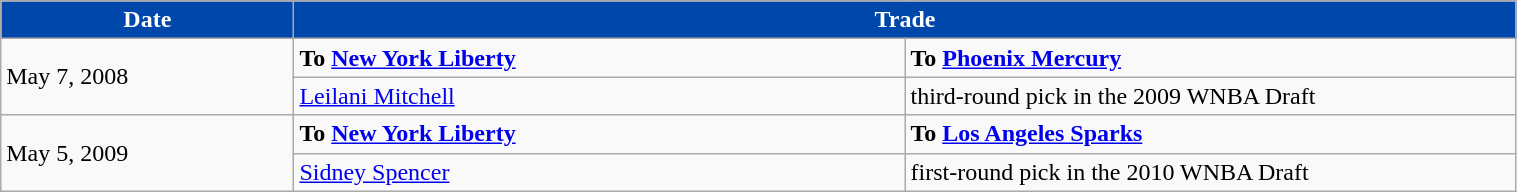<table class="wikitable" style="width:80%">
<tr>
<th style="background:#0047AB;color:white; width=200">Date</th>
<th style="background:#0047AB;color:white;" colspan=2>Trade</th>
</tr>
<tr>
<td rowspan=2>May 7, 2008</td>
<td width=400><strong>To <a href='#'>New York Liberty</a></strong></td>
<td width=400><strong>To <a href='#'>Phoenix Mercury</a></strong></td>
</tr>
<tr>
<td><a href='#'>Leilani Mitchell</a></td>
<td>third-round pick in the 2009 WNBA Draft</td>
</tr>
<tr>
<td rowspan=2>May 5, 2009</td>
<td width=400><strong>To <a href='#'>New York Liberty</a></strong></td>
<td width=400><strong>To <a href='#'>Los Angeles Sparks</a></strong></td>
</tr>
<tr>
<td><a href='#'>Sidney Spencer</a></td>
<td>first-round pick in the 2010 WNBA Draft</td>
</tr>
</table>
